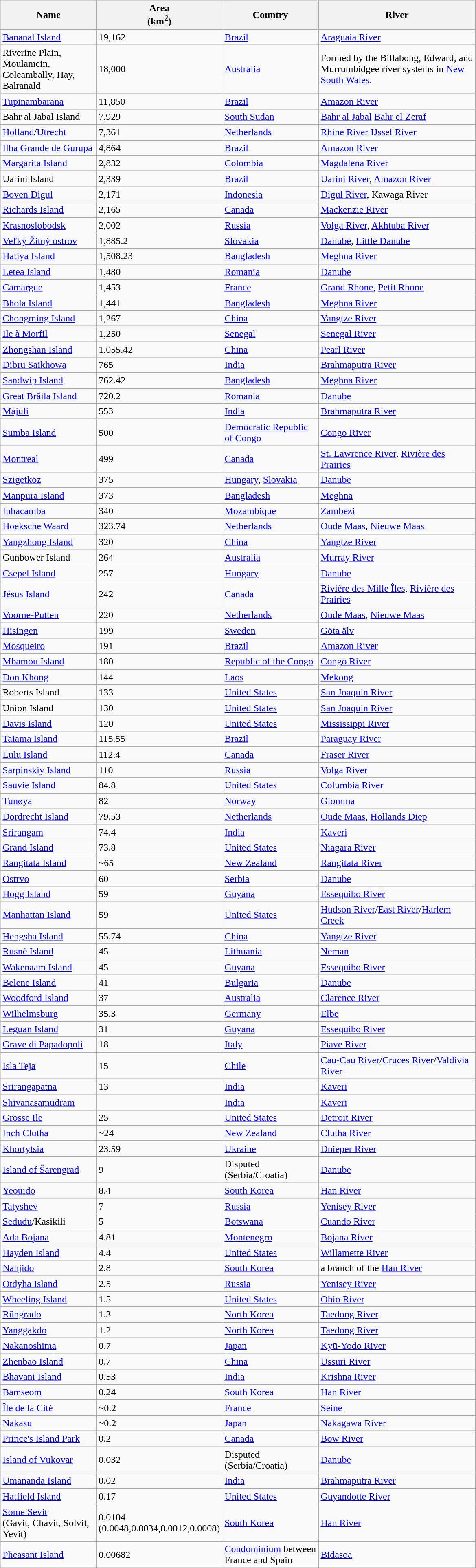<table class="wikitable sortable">
<tr>
<th width=150pt>Name</th>
<th data-sort-type="number" width=50pt>Area<br>(km<sup>2</sup>)</th>
<th width=150pt>Country</th>
<th width=250pt>River</th>
</tr>
<tr>
<td><a href='#'>Bananal Island</a></td>
<td>19,162</td>
<td><a href='#'>Brazil</a></td>
<td><a href='#'>Araguaia River</a></td>
</tr>
<tr>
<td>Riverine Plain, Moulamein, Coleambally, Hay, Balranald</td>
<td>18,000</td>
<td><a href='#'>Australia</a></td>
<td>Formed by the Billabong, Edward, and Murrumbidgee river systems in <a href='#'>New South Wales</a>.</td>
</tr>
<tr>
<td><a href='#'>Tupinambarana</a></td>
<td>11,850</td>
<td><a href='#'>Brazil</a></td>
<td><a href='#'>Amazon River</a></td>
</tr>
<tr>
<td>Bahr al Jabal Island</td>
<td>7,929</td>
<td><a href='#'>South Sudan</a></td>
<td><a href='#'>Bahr al Jabal</a> <a href='#'>Bahr el Zeraf</a></td>
</tr>
<tr>
<td><a href='#'>Holland</a>/<a href='#'>Utrecht</a></td>
<td>7,361</td>
<td><a href='#'>Netherlands</a></td>
<td><a href='#'>Rhine River</a> <a href='#'>IJssel River</a></td>
</tr>
<tr>
<td><a href='#'>Ilha Grande de Gurupá</a></td>
<td>4,864</td>
<td><a href='#'>Brazil</a></td>
<td><a href='#'>Amazon River</a></td>
</tr>
<tr>
<td><a href='#'>Margarita Island</a></td>
<td>2,832</td>
<td><a href='#'>Colombia</a></td>
<td><a href='#'>Magdalena River</a></td>
</tr>
<tr>
<td>Uarini Island</td>
<td>2,339</td>
<td><a href='#'>Brazil</a></td>
<td><a href='#'>Uarini River</a>, <a href='#'>Amazon River</a></td>
</tr>
<tr>
<td><a href='#'>Boven Digul</a></td>
<td>2,171</td>
<td><a href='#'>Indonesia</a></td>
<td><a href='#'>Digul River</a>, Kawaga River</td>
</tr>
<tr>
<td><a href='#'>Richards Island</a></td>
<td>2,165</td>
<td><a href='#'>Canada</a></td>
<td><a href='#'>Mackenzie River</a></td>
</tr>
<tr>
<td><a href='#'>Krasnoslobodsk</a></td>
<td>2,002</td>
<td><a href='#'>Russia</a></td>
<td><a href='#'>Volga River</a>, <a href='#'>Akhtuba River</a></td>
</tr>
<tr>
<td><a href='#'>Veľký Žitný ostrov</a></td>
<td>1,885.2</td>
<td><a href='#'>Slovakia</a></td>
<td><a href='#'>Danube</a>, <a href='#'>Little Danube</a></td>
</tr>
<tr>
<td><a href='#'>Hatiya Island</a></td>
<td>1,508.23</td>
<td><a href='#'>Bangladesh</a></td>
<td><a href='#'>Meghna River</a></td>
</tr>
<tr>
<td><a href='#'>Letea Island</a></td>
<td>1,480</td>
<td><a href='#'>Romania</a></td>
<td><a href='#'>Danube</a></td>
</tr>
<tr>
<td><a href='#'>Camargue</a></td>
<td>1,453</td>
<td><a href='#'>France</a></td>
<td><a href='#'>Grand Rhone</a>, <a href='#'>Petit Rhone</a></td>
</tr>
<tr>
<td><a href='#'>Bhola Island</a></td>
<td>1,441</td>
<td><a href='#'>Bangladesh</a></td>
<td><a href='#'>Meghna River</a></td>
</tr>
<tr>
<td><a href='#'>Chongming Island</a></td>
<td>1,267</td>
<td><a href='#'>China</a></td>
<td><a href='#'>Yangtze River</a></td>
</tr>
<tr>
<td><a href='#'>Ile à Morfil</a></td>
<td>1,250</td>
<td><a href='#'>Senegal</a></td>
<td><a href='#'>Senegal River</a></td>
</tr>
<tr>
<td><a href='#'>Zhongshan Island</a></td>
<td>1,055.42</td>
<td><a href='#'>China</a></td>
<td><a href='#'>Pearl River</a></td>
</tr>
<tr>
<td><a href='#'>Dibru Saikhowa</a></td>
<td>765</td>
<td><a href='#'>India</a></td>
<td><a href='#'>Brahmaputra River</a></td>
</tr>
<tr>
<td><a href='#'>Sandwip Island</a></td>
<td>762.42</td>
<td><a href='#'>Bangladesh</a></td>
<td><a href='#'>Meghna River</a></td>
</tr>
<tr>
<td><a href='#'>Great Brăila Island</a></td>
<td>720.2</td>
<td><a href='#'>Romania</a></td>
<td><a href='#'>Danube</a></td>
</tr>
<tr>
<td><a href='#'>Majuli</a></td>
<td>553</td>
<td><a href='#'>India</a></td>
<td><a href='#'>Brahmaputra River</a></td>
</tr>
<tr>
<td><a href='#'>Sumba Island</a></td>
<td>500</td>
<td><a href='#'>Democratic Republic of Congo</a></td>
<td><a href='#'>Congo River</a></td>
</tr>
<tr>
<td><a href='#'>Montreal</a></td>
<td>499</td>
<td><a href='#'>Canada</a></td>
<td><a href='#'>St. Lawrence River</a>, <a href='#'>Rivière des Prairies</a></td>
</tr>
<tr>
<td><a href='#'>Szigetköz</a></td>
<td>375</td>
<td><a href='#'>Hungary</a>, <a href='#'>Slovakia</a></td>
<td><a href='#'>Danube</a></td>
</tr>
<tr>
<td><a href='#'>Manpura Island</a></td>
<td>373</td>
<td><a href='#'>Bangladesh</a></td>
<td><a href='#'>Meghna</a></td>
</tr>
<tr>
<td><a href='#'>Inhacamba</a></td>
<td>340</td>
<td><a href='#'>Mozambique</a></td>
<td><a href='#'>Zambezi</a></td>
</tr>
<tr>
<td><a href='#'>Hoeksche Waard</a></td>
<td>323.74</td>
<td><a href='#'>Netherlands</a></td>
<td><a href='#'>Oude Maas</a>, <a href='#'>Nieuwe Maas</a></td>
</tr>
<tr>
<td><a href='#'>Yangzhong Island</a></td>
<td>320</td>
<td><a href='#'>China</a></td>
<td><a href='#'>Yangtze River</a></td>
</tr>
<tr>
<td>Gunbower Island</td>
<td>264</td>
<td><a href='#'>Australia</a></td>
<td><a href='#'>Murray River</a></td>
</tr>
<tr>
<td><a href='#'>Csepel Island</a></td>
<td>257</td>
<td><a href='#'>Hungary</a></td>
<td><a href='#'>Danube</a></td>
</tr>
<tr>
<td><a href='#'>Jésus Island</a></td>
<td>242</td>
<td><a href='#'>Canada</a></td>
<td><a href='#'>Rivière des Mille Îles</a>, <a href='#'>Rivière des Prairies</a></td>
</tr>
<tr>
<td><a href='#'>Voorne-Putten</a></td>
<td>220</td>
<td><a href='#'>Netherlands</a></td>
<td><a href='#'>Oude Maas</a>, <a href='#'>Nieuwe Maas</a></td>
</tr>
<tr>
<td><a href='#'>Hisingen</a></td>
<td>199</td>
<td><a href='#'>Sweden</a></td>
<td><a href='#'>Göta älv</a></td>
</tr>
<tr>
<td><a href='#'>Mosqueiro</a></td>
<td>191</td>
<td><a href='#'>Brazil</a></td>
<td><a href='#'>Amazon River</a></td>
</tr>
<tr>
<td><a href='#'>Mbamou Island</a></td>
<td>180</td>
<td><a href='#'>Republic of the Congo</a></td>
<td><a href='#'>Congo River</a></td>
</tr>
<tr>
<td><a href='#'>Don Khong</a></td>
<td>144</td>
<td><a href='#'>Laos</a></td>
<td><a href='#'>Mekong</a></td>
</tr>
<tr>
<td>Roberts Island</td>
<td>133</td>
<td><a href='#'>United States</a></td>
<td><a href='#'>San Joaquin River</a></td>
</tr>
<tr>
<td>Union Island</td>
<td>130</td>
<td><a href='#'>United States</a></td>
<td><a href='#'>San Joaquin River</a></td>
</tr>
<tr>
<td><a href='#'>Davis Island</a></td>
<td>120</td>
<td><a href='#'>United States</a></td>
<td><a href='#'>Mississippi River</a></td>
</tr>
<tr>
<td><a href='#'>Taiama Island</a></td>
<td>115.55</td>
<td><a href='#'>Brazil</a></td>
<td><a href='#'>Paraguay River</a></td>
</tr>
<tr>
<td><a href='#'>Lulu Island</a></td>
<td>112.4</td>
<td><a href='#'>Canada</a></td>
<td><a href='#'>Fraser River</a></td>
</tr>
<tr>
<td><a href='#'>Sarpinskiy Island</a></td>
<td>110</td>
<td><a href='#'>Russia</a></td>
<td><a href='#'>Volga River</a></td>
</tr>
<tr>
<td><a href='#'>Sauvie Island</a></td>
<td>84.8</td>
<td><a href='#'>United States</a></td>
<td><a href='#'>Columbia River</a></td>
</tr>
<tr>
<td><a href='#'>Tunøya</a></td>
<td>82</td>
<td><a href='#'>Norway</a></td>
<td><a href='#'>Glomma</a></td>
</tr>
<tr>
<td><a href='#'>Dordrecht Island</a></td>
<td>79.53</td>
<td><a href='#'>Netherlands</a></td>
<td><a href='#'>Oude Maas</a>, <a href='#'>Hollands Diep</a></td>
</tr>
<tr>
<td><a href='#'>Srirangam</a></td>
<td>74.4</td>
<td><a href='#'>India</a></td>
<td><a href='#'>Kaveri</a></td>
</tr>
<tr>
<td><a href='#'>Grand Island</a></td>
<td>73.8</td>
<td><a href='#'>United States</a></td>
<td><a href='#'>Niagara River</a></td>
</tr>
<tr>
<td><a href='#'>Rangitata Island</a></td>
<td>~65</td>
<td><a href='#'>New Zealand</a></td>
<td><a href='#'>Rangitata River</a></td>
</tr>
<tr>
<td><a href='#'>Ostrvo</a></td>
<td>60</td>
<td><a href='#'>Serbia</a></td>
<td><a href='#'>Danube</a></td>
</tr>
<tr>
<td><a href='#'>Hogg Island</a></td>
<td>59</td>
<td><a href='#'>Guyana</a></td>
<td><a href='#'>Essequibo River</a></td>
</tr>
<tr>
<td><a href='#'>Manhattan Island</a></td>
<td>59</td>
<td><a href='#'>United States</a></td>
<td><a href='#'>Hudson River</a>/<a href='#'>East River</a>/<a href='#'>Harlem Creek</a></td>
</tr>
<tr>
<td><a href='#'>Hengsha Island</a></td>
<td>55.74</td>
<td><a href='#'>China</a></td>
<td><a href='#'>Yangtze River</a></td>
</tr>
<tr>
<td><a href='#'>Rusnė Island</a></td>
<td>45</td>
<td><a href='#'>Lithuania</a></td>
<td><a href='#'>Neman</a></td>
</tr>
<tr>
<td><a href='#'>Wakenaam Island</a></td>
<td>45</td>
<td><a href='#'>Guyana</a></td>
<td><a href='#'>Essequibo River</a></td>
</tr>
<tr>
<td><a href='#'>Belene Island</a></td>
<td>41</td>
<td><a href='#'>Bulgaria</a></td>
<td><a href='#'>Danube</a></td>
</tr>
<tr>
<td><a href='#'>Woodford Island</a></td>
<td>37</td>
<td><a href='#'>Australia</a></td>
<td><a href='#'>Clarence River</a></td>
</tr>
<tr>
<td><a href='#'>Wilhelmsburg</a></td>
<td>35.3</td>
<td><a href='#'>Germany</a></td>
<td><a href='#'>Elbe</a></td>
</tr>
<tr>
</tr>
<tr>
<td><a href='#'>Leguan Island</a></td>
<td>31</td>
<td><a href='#'>Guyana</a></td>
<td><a href='#'>Essequibo River</a></td>
</tr>
<tr>
<td><a href='#'>Grave di Papadopoli</a></td>
<td>18</td>
<td><a href='#'>Italy</a></td>
<td><a href='#'>Piave River</a></td>
</tr>
<tr>
<td><a href='#'>Isla Teja</a></td>
<td>15</td>
<td><a href='#'>Chile</a></td>
<td><a href='#'>Cau-Cau River</a>/<a href='#'>Cruces River</a>/<a href='#'>Valdivia River</a></td>
</tr>
<tr>
<td><a href='#'>Srirangapatna</a></td>
<td>13</td>
<td><a href='#'>India</a></td>
<td><a href='#'>Kaveri</a></td>
</tr>
<tr>
<td><a href='#'>Shivanasamudram</a></td>
<td></td>
<td><a href='#'>India</a></td>
<td><a href='#'>Kaveri</a></td>
</tr>
<tr>
<td><a href='#'>Grosse Ile</a></td>
<td>25</td>
<td><a href='#'>United States</a></td>
<td><a href='#'>Detroit River</a></td>
</tr>
<tr>
<td><a href='#'>Inch Clutha</a></td>
<td>~24</td>
<td><a href='#'>New Zealand</a></td>
<td><a href='#'>Clutha River</a></td>
</tr>
<tr>
<td><a href='#'>Khortytsia</a></td>
<td>23.59</td>
<td><a href='#'>Ukraine</a></td>
<td><a href='#'>Dnieper River</a></td>
</tr>
<tr>
<td><a href='#'>Island of Šarengrad</a></td>
<td>9</td>
<td>Disputed (Serbia/Croatia)</td>
<td><a href='#'>Danube</a></td>
</tr>
<tr>
<td><a href='#'>Yeouido</a></td>
<td>8.4</td>
<td><a href='#'>South Korea</a></td>
<td><a href='#'>Han River</a></td>
</tr>
<tr>
<td><a href='#'>Tatyshev</a></td>
<td>7</td>
<td><a href='#'>Russia</a></td>
<td><a href='#'>Yenisey River</a></td>
</tr>
<tr>
<td><a href='#'>Sedudu</a>/Kasikili</td>
<td>5</td>
<td><a href='#'>Botswana</a></td>
<td><a href='#'>Cuando River</a></td>
</tr>
<tr>
<td><a href='#'>Ada Bojana</a></td>
<td>4.81</td>
<td><a href='#'>Montenegro</a></td>
<td><a href='#'>Bojana River</a></td>
</tr>
<tr>
<td><a href='#'>Hayden Island</a></td>
<td>4.4</td>
<td><a href='#'>United States</a></td>
<td><a href='#'>Willamette River</a></td>
</tr>
<tr>
<td><a href='#'>Nanjido</a></td>
<td>2.8</td>
<td><a href='#'>South Korea</a></td>
<td>a branch of the <a href='#'>Han River</a></td>
</tr>
<tr>
<td><a href='#'>Otdyha Island</a></td>
<td>2.5</td>
<td><a href='#'>Russia</a></td>
<td><a href='#'>Yenisey River</a></td>
</tr>
<tr>
<td><a href='#'>Wheeling Island</a></td>
<td>1.5</td>
<td><a href='#'>United States</a></td>
<td><a href='#'>Ohio River</a></td>
</tr>
<tr>
<td><a href='#'>Rŭngrado</a></td>
<td>1.3</td>
<td><a href='#'>North Korea</a></td>
<td><a href='#'>Taedong River</a></td>
</tr>
<tr>
<td><a href='#'>Yanggakdo</a></td>
<td>1.2</td>
<td><a href='#'>North Korea</a></td>
<td><a href='#'>Taedong River</a></td>
</tr>
<tr>
<td><a href='#'>Nakanoshima</a></td>
<td>0.7</td>
<td><a href='#'>Japan</a></td>
<td><a href='#'>Kyū-Yodo River</a></td>
</tr>
<tr>
<td><a href='#'>Zhenbao Island</a></td>
<td>0.7</td>
<td><a href='#'>China</a></td>
<td><a href='#'>Ussuri River</a></td>
</tr>
<tr>
<td><a href='#'>Bhavani Island</a></td>
<td>0.53</td>
<td><a href='#'>India</a></td>
<td><a href='#'>Krishna River</a></td>
</tr>
<tr>
<td><a href='#'>Bamseom</a></td>
<td>0.24</td>
<td><a href='#'>South Korea</a></td>
<td><a href='#'>Han River</a></td>
</tr>
<tr>
<td><a href='#'>Île de la Cité</a></td>
<td>~0.2</td>
<td><a href='#'>France</a></td>
<td><a href='#'>Seine</a></td>
</tr>
<tr>
<td><a href='#'>Nakasu</a></td>
<td>~0.2</td>
<td><a href='#'>Japan</a></td>
<td><a href='#'>Nakagawa River</a></td>
</tr>
<tr>
<td><a href='#'>Prince's Island Park</a></td>
<td>0.2</td>
<td><a href='#'>Canada</a></td>
<td><a href='#'>Bow River</a></td>
</tr>
<tr>
<td><a href='#'>Island of Vukovar</a></td>
<td>0.032</td>
<td>Disputed (Serbia/Croatia)</td>
<td><a href='#'>Danube</a></td>
</tr>
<tr>
<td><a href='#'>Umananda Island</a></td>
<td>0.02</td>
<td><a href='#'>India</a></td>
<td><a href='#'>Brahmaputra River</a></td>
</tr>
<tr>
<td><a href='#'>Hatfield Island</a></td>
<td>0.17</td>
<td><a href='#'>United States</a></td>
<td><a href='#'>Guyandotte River</a></td>
</tr>
<tr>
<td><a href='#'>Some Sevit</a><br>(Gavit, Chavit, Solvit, Yevit)</td>
<td>0.0104<br>(0.0048,0.0034,0.0012,0.0008)</td>
<td><a href='#'>South Korea</a></td>
<td><a href='#'>Han River</a></td>
</tr>
<tr>
<td><a href='#'>Pheasant Island</a></td>
<td>0.00682</td>
<td><a href='#'>Condominium</a> between France and Spain</td>
<td><a href='#'>Bidasoa</a></td>
</tr>
</table>
